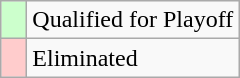<table class="wikitable" style="text-align: left;">
<tr>
<td width="10px" bgcolor="#ccffcc"></td>
<td>Qualified for Playoff</td>
</tr>
<tr>
<td width="10px" bgcolor="#ffcccc"></td>
<td>Eliminated</td>
</tr>
</table>
